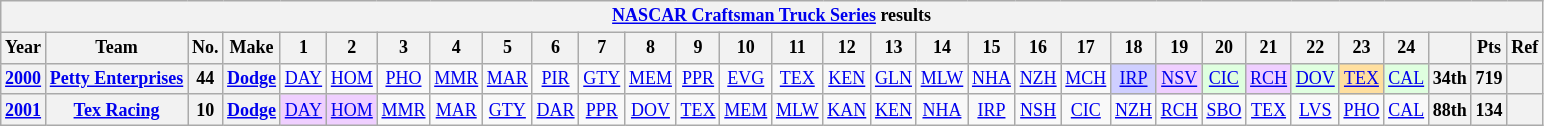<table class="wikitable" style="text-align:center; font-size:75%">
<tr>
<th colspan=45><a href='#'>NASCAR Craftsman Truck Series</a> results</th>
</tr>
<tr>
<th>Year</th>
<th>Team</th>
<th>No.</th>
<th>Make</th>
<th>1</th>
<th>2</th>
<th>3</th>
<th>4</th>
<th>5</th>
<th>6</th>
<th>7</th>
<th>8</th>
<th>9</th>
<th>10</th>
<th>11</th>
<th>12</th>
<th>13</th>
<th>14</th>
<th>15</th>
<th>16</th>
<th>17</th>
<th>18</th>
<th>19</th>
<th>20</th>
<th>21</th>
<th>22</th>
<th>23</th>
<th>24</th>
<th></th>
<th>Pts</th>
<th>Ref</th>
</tr>
<tr>
<th><a href='#'>2000</a></th>
<th><a href='#'>Petty Enterprises</a></th>
<th>44</th>
<th><a href='#'>Dodge</a></th>
<td><a href='#'>DAY</a></td>
<td><a href='#'>HOM</a></td>
<td><a href='#'>PHO</a></td>
<td><a href='#'>MMR</a></td>
<td><a href='#'>MAR</a></td>
<td><a href='#'>PIR</a></td>
<td><a href='#'>GTY</a></td>
<td><a href='#'>MEM</a></td>
<td><a href='#'>PPR</a></td>
<td><a href='#'>EVG</a></td>
<td><a href='#'>TEX</a></td>
<td><a href='#'>KEN</a></td>
<td><a href='#'>GLN</a></td>
<td><a href='#'>MLW</a></td>
<td><a href='#'>NHA</a></td>
<td><a href='#'>NZH</a></td>
<td><a href='#'>MCH</a></td>
<td style="background:#CFCFFF;"><a href='#'>IRP</a><br></td>
<td style="background:#EFCFFF;"><a href='#'>NSV</a><br></td>
<td style="background:#DFFFDF;"><a href='#'>CIC</a><br></td>
<td style="background:#EFCFFF;"><a href='#'>RCH</a><br></td>
<td style="background:#DFFFDF;"><a href='#'>DOV</a><br></td>
<td style="background:#FFDF9F;"><a href='#'>TEX</a><br></td>
<td style="background:#DFFFDF;"><a href='#'>CAL</a><br></td>
<th>34th</th>
<th>719</th>
<th></th>
</tr>
<tr>
<th><a href='#'>2001</a></th>
<th><a href='#'>Tex Racing</a></th>
<th>10</th>
<th><a href='#'>Dodge</a></th>
<td style="background:#EFCFFF;"><a href='#'>DAY</a><br></td>
<td style="background:#EFCFFF;"><a href='#'>HOM</a><br></td>
<td><a href='#'>MMR</a></td>
<td><a href='#'>MAR</a></td>
<td><a href='#'>GTY</a></td>
<td><a href='#'>DAR</a></td>
<td><a href='#'>PPR</a></td>
<td><a href='#'>DOV</a></td>
<td><a href='#'>TEX</a></td>
<td><a href='#'>MEM</a></td>
<td><a href='#'>MLW</a></td>
<td><a href='#'>KAN</a></td>
<td><a href='#'>KEN</a></td>
<td><a href='#'>NHA</a></td>
<td><a href='#'>IRP</a></td>
<td><a href='#'>NSH</a></td>
<td><a href='#'>CIC</a></td>
<td><a href='#'>NZH</a></td>
<td><a href='#'>RCH</a></td>
<td><a href='#'>SBO</a></td>
<td><a href='#'>TEX</a></td>
<td><a href='#'>LVS</a></td>
<td><a href='#'>PHO</a></td>
<td><a href='#'>CAL</a></td>
<th>88th</th>
<th>134</th>
<th></th>
</tr>
</table>
